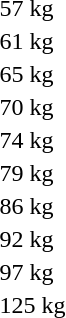<table>
<tr>
<td rowspan=2>57 kg<br></td>
<td rowspan=2></td>
<td rowspan=2></td>
<td></td>
</tr>
<tr>
<td></td>
</tr>
<tr>
<td rowspan=2>61 kg<br></td>
<td rowspan=2></td>
<td rowspan=2></td>
<td></td>
</tr>
<tr>
<td></td>
</tr>
<tr>
<td rowspan=2>65 kg<br></td>
<td rowspan=2></td>
<td rowspan=2></td>
<td></td>
</tr>
<tr>
<td></td>
</tr>
<tr>
<td rowspan=2>70 kg<br></td>
<td rowspan=2></td>
<td rowspan=2></td>
<td></td>
</tr>
<tr>
<td></td>
</tr>
<tr>
<td rowspan=2>74 kg<br></td>
<td rowspan=2></td>
<td rowspan=2></td>
<td></td>
</tr>
<tr>
<td></td>
</tr>
<tr>
<td rowspan=2>79 kg<br></td>
<td rowspan=2></td>
<td rowspan=2></td>
<td></td>
</tr>
<tr>
<td></td>
</tr>
<tr>
<td rowspan=2>86 kg<br></td>
<td rowspan=2></td>
<td rowspan=2></td>
<td></td>
</tr>
<tr>
<td></td>
</tr>
<tr>
<td rowspan=2>92 kg<br></td>
<td rowspan=2></td>
<td rowspan=2></td>
<td></td>
</tr>
<tr>
<td></td>
</tr>
<tr>
<td rowspan=2>97 kg<br></td>
<td rowspan=2></td>
<td rowspan=2></td>
<td></td>
</tr>
<tr>
<td></td>
</tr>
<tr>
<td rowspan=2>125 kg<br></td>
<td rowspan=2></td>
<td rowspan=2></td>
<td></td>
</tr>
<tr>
<td></td>
</tr>
</table>
